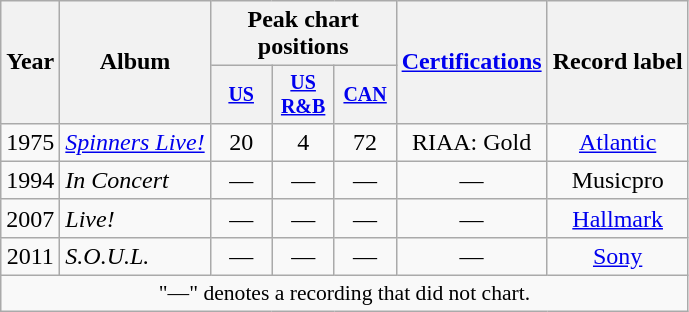<table class="wikitable" style="text-align:center;">
<tr>
<th rowspan="2">Year</th>
<th rowspan="2">Album</th>
<th colspan="3">Peak chart positions</th>
<th rowspan="2"><a href='#'>Certifications</a></th>
<th rowspan="2">Record label</th>
</tr>
<tr style="font-size:smaller;">
<th width="35"><a href='#'>US</a><br></th>
<th width="35"><a href='#'>US<br>R&B</a><br></th>
<th width="35"><a href='#'>CAN</a><br></th>
</tr>
<tr>
<td rowspan="1">1975</td>
<td align="left"><em><a href='#'>Spinners Live!</a></em></td>
<td>20</td>
<td>4</td>
<td>72</td>
<td>RIAA: Gold</td>
<td rowspan="1"><a href='#'>Atlantic</a></td>
</tr>
<tr>
<td rowspan="1">1994</td>
<td align="left"><em>In Concert</em></td>
<td>—</td>
<td>—</td>
<td>—</td>
<td>—</td>
<td rowspan="1">Musicpro</td>
</tr>
<tr>
<td rowspan="1">2007</td>
<td align="left"><em>Live!</em></td>
<td>—</td>
<td>—</td>
<td>—</td>
<td>—</td>
<td rowspan="1"><a href='#'>Hallmark</a></td>
</tr>
<tr>
<td rowspan="1">2011</td>
<td align="left"><em>S.O.U.L.</em></td>
<td>—</td>
<td>—</td>
<td>—</td>
<td>—</td>
<td rowspan="1"><a href='#'>Sony</a></td>
</tr>
<tr>
<td colspan="15" style="font-size:90%">"—" denotes a recording that did not chart.</td>
</tr>
</table>
